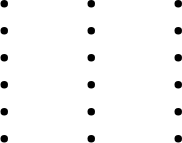<table>
<tr>
<td style="vertical-align:top; width:25%;"><br><ul><li></li><li></li><li></li><li></li><li></li><li></li></ul></td>
<td style="vertical-align:top; width:25%;"><br><ul><li></li><li></li><li></li><li></li><li></li><li></li></ul></td>
<td style="vertical-align:top; width:25%;"><br><ul><li></li><li></li><li></li><li></li><li></li><li></li></ul></td>
</tr>
</table>
